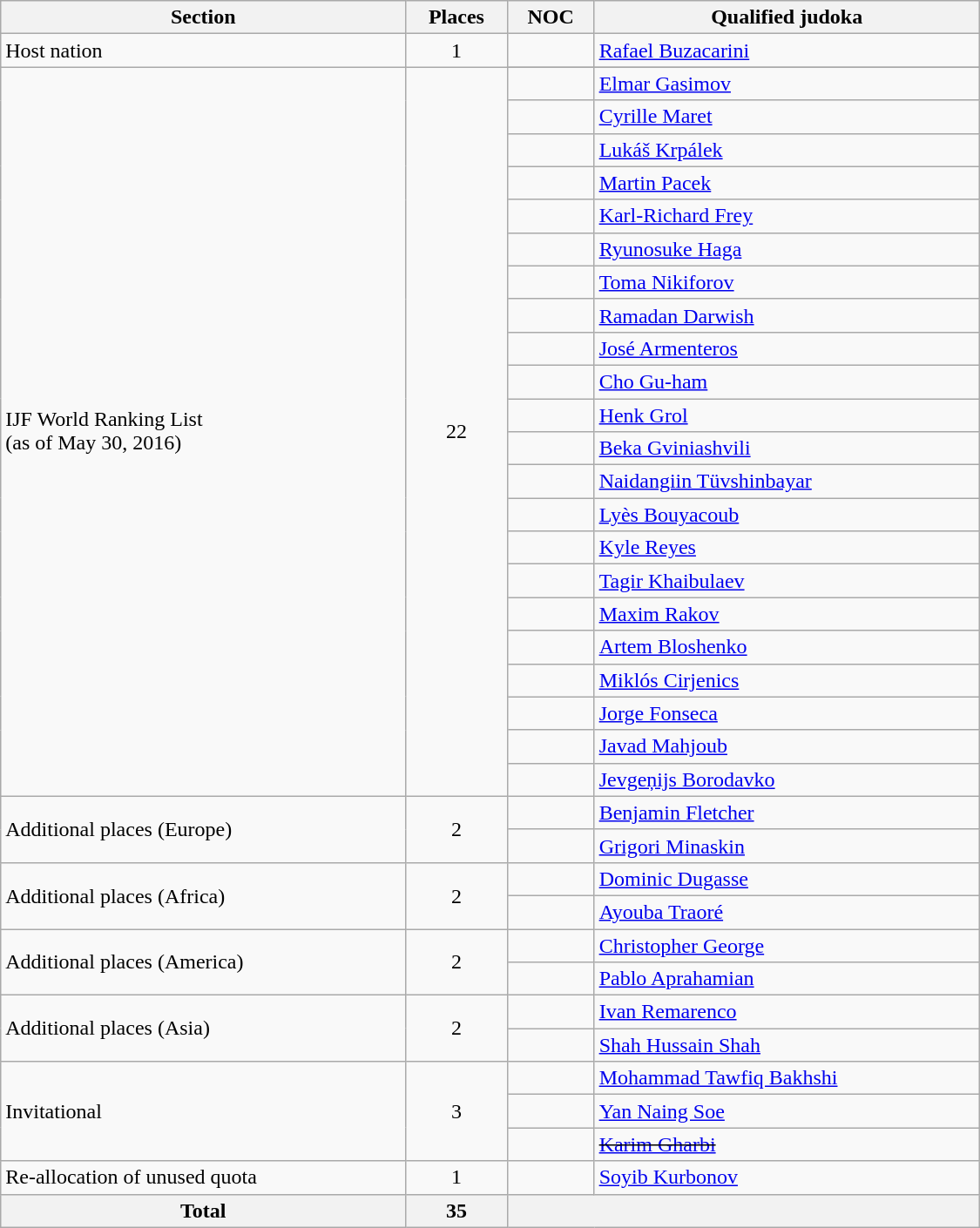<table class="wikitable"  width=750>
<tr>
<th>Section</th>
<th>Places</th>
<th>NOC</th>
<th>Qualified judoka</th>
</tr>
<tr>
<td>Host nation</td>
<td align=center>1</td>
<td></td>
<td><a href='#'>Rafael Buzacarini</a></td>
</tr>
<tr>
<td rowspan=23>IJF World Ranking List<br>(as of May 30, 2016)</td>
<td rowspan=23 align=center>22</td>
</tr>
<tr>
<td></td>
<td><a href='#'>Elmar Gasimov</a></td>
</tr>
<tr>
<td></td>
<td><a href='#'>Cyrille Maret</a></td>
</tr>
<tr>
<td></td>
<td><a href='#'>Lukáš Krpálek</a></td>
</tr>
<tr>
<td></td>
<td><a href='#'>Martin Pacek</a></td>
</tr>
<tr>
<td></td>
<td><a href='#'>Karl-Richard Frey</a></td>
</tr>
<tr>
<td></td>
<td><a href='#'>Ryunosuke Haga</a></td>
</tr>
<tr>
<td></td>
<td><a href='#'>Toma Nikiforov</a></td>
</tr>
<tr>
<td></td>
<td><a href='#'>Ramadan Darwish</a></td>
</tr>
<tr>
<td></td>
<td><a href='#'>José Armenteros</a></td>
</tr>
<tr>
<td></td>
<td><a href='#'>Cho Gu-ham</a></td>
</tr>
<tr>
<td></td>
<td><a href='#'>Henk Grol</a></td>
</tr>
<tr>
<td></td>
<td><a href='#'>Beka Gviniashvili</a></td>
</tr>
<tr>
<td></td>
<td><a href='#'>Naidangiin Tüvshinbayar</a></td>
</tr>
<tr>
<td></td>
<td><a href='#'>Lyès Bouyacoub</a></td>
</tr>
<tr>
<td></td>
<td><a href='#'>Kyle Reyes</a></td>
</tr>
<tr>
<td></td>
<td><a href='#'>Tagir Khaibulaev</a></td>
</tr>
<tr>
<td></td>
<td><a href='#'>Maxim Rakov</a></td>
</tr>
<tr>
<td></td>
<td><a href='#'>Artem Bloshenko</a></td>
</tr>
<tr>
<td></td>
<td><a href='#'>Miklós Cirjenics</a></td>
</tr>
<tr>
<td></td>
<td><a href='#'>Jorge Fonseca</a></td>
</tr>
<tr>
<td></td>
<td><a href='#'>Javad Mahjoub</a></td>
</tr>
<tr>
<td></td>
<td><a href='#'>Jevgeņijs Borodavko</a></td>
</tr>
<tr>
<td rowspan=2>Additional places (Europe)</td>
<td rowspan=2 align=center>2</td>
<td></td>
<td><a href='#'>Benjamin Fletcher</a></td>
</tr>
<tr>
<td></td>
<td><a href='#'>Grigori Minaskin</a></td>
</tr>
<tr>
<td rowspan=2>Additional places (Africa)</td>
<td rowspan=2 align=center>2</td>
<td></td>
<td><a href='#'>Dominic Dugasse</a></td>
</tr>
<tr>
<td></td>
<td><a href='#'>Ayouba Traoré</a></td>
</tr>
<tr>
<td rowspan=2>Additional places (America)</td>
<td rowspan=2 align=center>2</td>
<td></td>
<td><a href='#'>Christopher George</a></td>
</tr>
<tr>
<td></td>
<td><a href='#'>Pablo Aprahamian</a></td>
</tr>
<tr>
<td rowspan=2>Additional places (Asia)</td>
<td rowspan=2 align=center>2</td>
<td></td>
<td><a href='#'>Ivan Remarenco</a></td>
</tr>
<tr>
<td></td>
<td><a href='#'>Shah Hussain Shah</a></td>
</tr>
<tr>
<td rowspan=3>Invitational</td>
<td rowspan=3 align=center>3</td>
<td></td>
<td><a href='#'>Mohammad Tawfiq Bakhshi</a></td>
</tr>
<tr>
<td></td>
<td><a href='#'>Yan Naing Soe</a></td>
</tr>
<tr>
<td><s></s></td>
<td><s><a href='#'>Karim Gharbi</a></s></td>
</tr>
<tr>
<td>Re-allocation of unused quota</td>
<td align=center>1</td>
<td></td>
<td><a href='#'>Soyib Kurbonov</a></td>
</tr>
<tr>
<th>Total</th>
<th>35</th>
<th colspan=2></th>
</tr>
</table>
